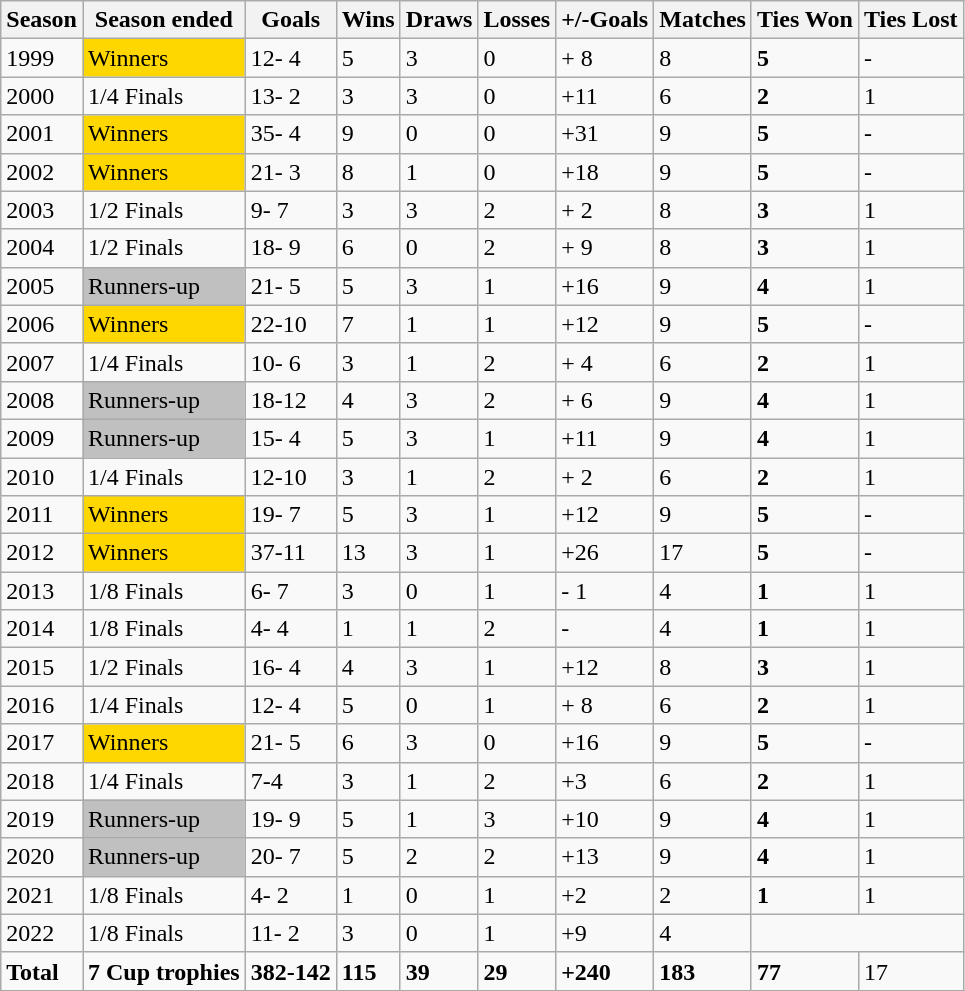<table class="wikitable">
<tr>
<th>Season</th>
<th>Season ended</th>
<th>Goals</th>
<th>Wins</th>
<th>Draws</th>
<th>Losses</th>
<th>+/-Goals</th>
<th>Matches</th>
<th>Ties Won</th>
<th>Ties Lost</th>
</tr>
<tr>
<td>1999</td>
<td bgcolor=gold>Winners</td>
<td>12- 4</td>
<td>5</td>
<td>3</td>
<td>0</td>
<td>+ 8</td>
<td>8</td>
<td><strong>5</strong></td>
<td>-</td>
</tr>
<tr>
<td>2000</td>
<td>1/4 Finals</td>
<td>13- 2</td>
<td>3</td>
<td>3</td>
<td>0</td>
<td>+11</td>
<td>6</td>
<td><strong>2</strong></td>
<td>1</td>
</tr>
<tr>
<td>2001</td>
<td bgcolor=gold>Winners</td>
<td>35- 4</td>
<td>9</td>
<td>0</td>
<td>0</td>
<td>+31</td>
<td>9</td>
<td><strong>5</strong></td>
<td>-</td>
</tr>
<tr>
<td>2002</td>
<td bgcolor=gold>Winners</td>
<td>21- 3</td>
<td>8</td>
<td>1</td>
<td>0</td>
<td>+18</td>
<td>9</td>
<td><strong>5</strong></td>
<td>-</td>
</tr>
<tr>
<td>2003</td>
<td>1/2 Finals</td>
<td>9- 7</td>
<td>3</td>
<td>3</td>
<td>2</td>
<td>+ 2</td>
<td>8</td>
<td><strong>3</strong></td>
<td>1</td>
</tr>
<tr>
<td>2004</td>
<td>1/2 Finals</td>
<td>18- 9</td>
<td>6</td>
<td>0</td>
<td>2</td>
<td>+ 9</td>
<td>8</td>
<td><strong>3</strong></td>
<td>1</td>
</tr>
<tr>
<td>2005</td>
<td bgcolor=silver>Runners-up</td>
<td>21- 5</td>
<td>5</td>
<td>3</td>
<td>1</td>
<td>+16</td>
<td>9</td>
<td><strong>4</strong></td>
<td>1</td>
</tr>
<tr>
<td>2006</td>
<td bgcolor=gold>Winners</td>
<td>22-10</td>
<td>7</td>
<td>1</td>
<td>1</td>
<td>+12</td>
<td>9</td>
<td><strong>5</strong></td>
<td>-</td>
</tr>
<tr>
<td>2007</td>
<td>1/4 Finals</td>
<td>10- 6</td>
<td>3</td>
<td>1</td>
<td>2</td>
<td>+ 4</td>
<td>6</td>
<td><strong>2</strong></td>
<td>1</td>
</tr>
<tr>
<td>2008</td>
<td bgcolor=silver>Runners-up</td>
<td>18-12</td>
<td>4</td>
<td>3</td>
<td>2</td>
<td>+ 6</td>
<td>9</td>
<td><strong>4</strong></td>
<td>1</td>
</tr>
<tr>
<td>2009</td>
<td bgcolor=silver>Runners-up</td>
<td>15- 4</td>
<td>5</td>
<td>3</td>
<td>1</td>
<td>+11</td>
<td>9</td>
<td><strong>4</strong></td>
<td>1</td>
</tr>
<tr>
<td>2010</td>
<td>1/4 Finals</td>
<td>12-10</td>
<td>3</td>
<td>1</td>
<td>2</td>
<td>+ 2</td>
<td>6</td>
<td><strong>2</strong></td>
<td>1</td>
</tr>
<tr>
<td>2011</td>
<td bgcolor=gold>Winners</td>
<td>19- 7</td>
<td>5</td>
<td>3</td>
<td>1</td>
<td>+12</td>
<td>9</td>
<td><strong>5</strong></td>
<td>-</td>
</tr>
<tr>
<td>2012</td>
<td bgcolor=gold>Winners</td>
<td>37-11</td>
<td>13</td>
<td>3</td>
<td>1</td>
<td>+26</td>
<td>17</td>
<td><strong>5</strong></td>
<td>-</td>
</tr>
<tr>
<td>2013</td>
<td>1/8 Finals</td>
<td>6- 7</td>
<td>3</td>
<td>0</td>
<td>1</td>
<td>- 1</td>
<td>4</td>
<td><strong>1</strong></td>
<td>1</td>
</tr>
<tr>
<td>2014</td>
<td>1/8 Finals</td>
<td>4- 4</td>
<td>1</td>
<td>1</td>
<td>2</td>
<td>-</td>
<td>4</td>
<td><strong>1</strong></td>
<td>1</td>
</tr>
<tr>
<td>2015</td>
<td>1/2 Finals</td>
<td>16- 4</td>
<td>4</td>
<td>3</td>
<td>1</td>
<td>+12</td>
<td>8</td>
<td><strong>3</strong></td>
<td>1</td>
</tr>
<tr>
<td>2016</td>
<td>1/4 Finals</td>
<td>12- 4</td>
<td>5</td>
<td>0</td>
<td>1</td>
<td>+ 8</td>
<td>6</td>
<td><strong>2</strong></td>
<td>1</td>
</tr>
<tr>
<td>2017</td>
<td bgcolor=gold>Winners</td>
<td>21- 5</td>
<td>6</td>
<td>3</td>
<td>0</td>
<td>+16</td>
<td>9</td>
<td><strong>5</strong></td>
<td>-</td>
</tr>
<tr>
<td>2018</td>
<td>1/4 Finals</td>
<td>7-4</td>
<td>3</td>
<td>1</td>
<td>2</td>
<td>+3</td>
<td>6</td>
<td><strong>2</strong></td>
<td>1</td>
</tr>
<tr>
<td>2019</td>
<td bgcolor=silver>Runners-up</td>
<td>19- 9</td>
<td>5</td>
<td>1</td>
<td>3</td>
<td>+10</td>
<td>9</td>
<td><strong>4</strong></td>
<td>1</td>
</tr>
<tr>
<td>2020</td>
<td bgcolor=silver>Runners-up</td>
<td>20- 7</td>
<td>5</td>
<td>2</td>
<td>2</td>
<td>+13</td>
<td>9</td>
<td><strong>4</strong></td>
<td>1</td>
</tr>
<tr>
<td>2021</td>
<td>1/8 Finals</td>
<td>4- 2</td>
<td>1</td>
<td>0</td>
<td>1</td>
<td>+2</td>
<td>2</td>
<td><strong>1</strong></td>
<td>1</td>
</tr>
<tr>
<td>2022</td>
<td>1/8 Finals</td>
<td>11- 2</td>
<td>3</td>
<td>0</td>
<td>1</td>
<td>+9</td>
<td>4</td>
</tr>
<tr>
<td><strong>Total</strong></td>
<td><strong>7 Cup trophies</strong></td>
<td><strong>382-142</strong></td>
<td><strong>115</strong></td>
<td><strong>39</strong></td>
<td><strong>29</strong></td>
<td><strong>+240</strong></td>
<td><strong>183</strong></td>
<td><strong>77</strong></td>
<td>17</td>
</tr>
</table>
